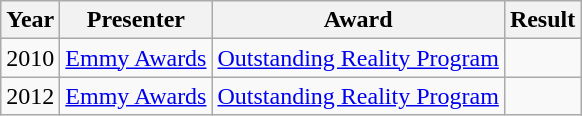<table class="wikitable">
<tr>
<th>Year</th>
<th>Presenter</th>
<th>Award</th>
<th>Result</th>
</tr>
<tr>
<td>2010</td>
<td><a href='#'>Emmy Awards</a></td>
<td><a href='#'>Outstanding Reality Program</a></td>
<td></td>
</tr>
<tr>
<td>2012</td>
<td><a href='#'>Emmy Awards</a></td>
<td><a href='#'>Outstanding Reality Program</a></td>
<td></td>
</tr>
</table>
